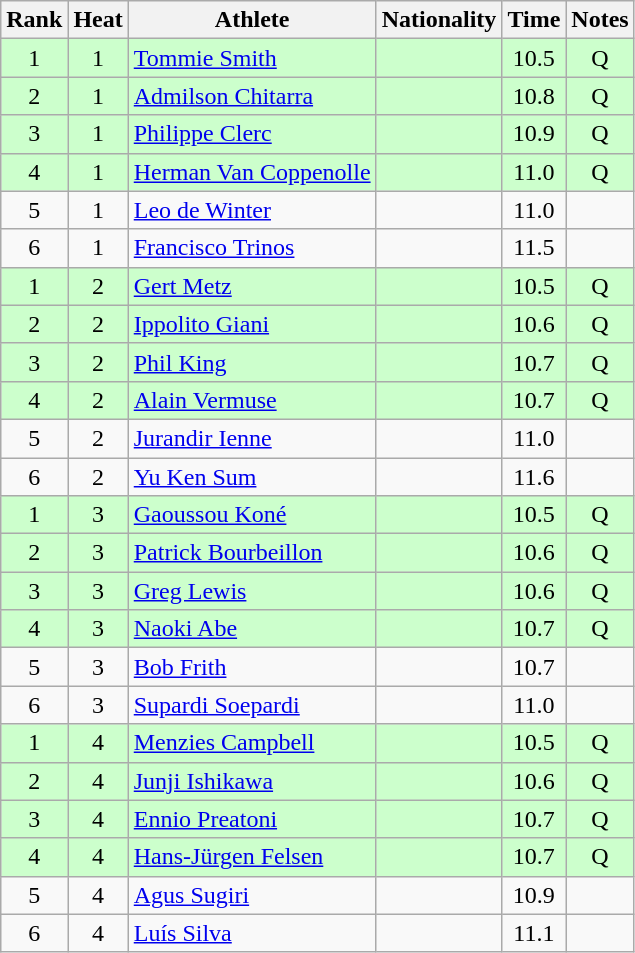<table class="wikitable sortable" style="text-align:center">
<tr>
<th>Rank</th>
<th>Heat</th>
<th>Athlete</th>
<th>Nationality</th>
<th>Time</th>
<th>Notes</th>
</tr>
<tr bgcolor=ccffcc>
<td>1</td>
<td>1</td>
<td align=left><a href='#'>Tommie Smith</a></td>
<td align=left></td>
<td>10.5</td>
<td>Q</td>
</tr>
<tr bgcolor=ccffcc>
<td>2</td>
<td>1</td>
<td align=left><a href='#'>Admilson Chitarra</a></td>
<td align=left></td>
<td>10.8</td>
<td>Q</td>
</tr>
<tr bgcolor=ccffcc>
<td>3</td>
<td>1</td>
<td align=left><a href='#'>Philippe Clerc</a></td>
<td align=left></td>
<td>10.9</td>
<td>Q</td>
</tr>
<tr bgcolor=ccffcc>
<td>4</td>
<td>1</td>
<td align=left><a href='#'>Herman Van Coppenolle</a></td>
<td align=left></td>
<td>11.0</td>
<td>Q</td>
</tr>
<tr>
<td>5</td>
<td>1</td>
<td align=left><a href='#'>Leo de Winter</a></td>
<td align=left></td>
<td>11.0</td>
<td></td>
</tr>
<tr>
<td>6</td>
<td>1</td>
<td align=left><a href='#'>Francisco Trinos</a></td>
<td align=left></td>
<td>11.5</td>
<td></td>
</tr>
<tr bgcolor=ccffcc>
<td>1</td>
<td>2</td>
<td align=left><a href='#'>Gert Metz</a></td>
<td align=left></td>
<td>10.5</td>
<td>Q</td>
</tr>
<tr bgcolor=ccffcc>
<td>2</td>
<td>2</td>
<td align=left><a href='#'>Ippolito Giani</a></td>
<td align=left></td>
<td>10.6</td>
<td>Q</td>
</tr>
<tr bgcolor=ccffcc>
<td>3</td>
<td>2</td>
<td align=left><a href='#'>Phil King</a></td>
<td align=left></td>
<td>10.7</td>
<td>Q</td>
</tr>
<tr bgcolor=ccffcc>
<td>4</td>
<td>2</td>
<td align=left><a href='#'>Alain Vermuse</a></td>
<td align=left></td>
<td>10.7</td>
<td>Q</td>
</tr>
<tr>
<td>5</td>
<td>2</td>
<td align=left><a href='#'>Jurandir Ienne</a></td>
<td align=left></td>
<td>11.0</td>
<td></td>
</tr>
<tr>
<td>6</td>
<td>2</td>
<td align=left><a href='#'>Yu Ken Sum</a></td>
<td align=left></td>
<td>11.6</td>
<td></td>
</tr>
<tr bgcolor=ccffcc>
<td>1</td>
<td>3</td>
<td align=left><a href='#'>Gaoussou Koné</a></td>
<td align=left></td>
<td>10.5</td>
<td>Q</td>
</tr>
<tr bgcolor=ccffcc>
<td>2</td>
<td>3</td>
<td align=left><a href='#'>Patrick Bourbeillon</a></td>
<td align=left></td>
<td>10.6</td>
<td>Q</td>
</tr>
<tr bgcolor=ccffcc>
<td>3</td>
<td>3</td>
<td align=left><a href='#'>Greg Lewis</a></td>
<td align=left></td>
<td>10.6</td>
<td>Q</td>
</tr>
<tr bgcolor=ccffcc>
<td>4</td>
<td>3</td>
<td align=left><a href='#'>Naoki Abe</a></td>
<td align=left></td>
<td>10.7</td>
<td>Q</td>
</tr>
<tr>
<td>5</td>
<td>3</td>
<td align=left><a href='#'>Bob Frith</a></td>
<td align=left></td>
<td>10.7</td>
<td></td>
</tr>
<tr>
<td>6</td>
<td>3</td>
<td align=left><a href='#'>Supardi Soepardi</a></td>
<td align=left></td>
<td>11.0</td>
<td></td>
</tr>
<tr bgcolor=ccffcc>
<td>1</td>
<td>4</td>
<td align=left><a href='#'>Menzies Campbell</a></td>
<td align=left></td>
<td>10.5</td>
<td>Q</td>
</tr>
<tr bgcolor=ccffcc>
<td>2</td>
<td>4</td>
<td align=left><a href='#'>Junji Ishikawa</a></td>
<td align=left></td>
<td>10.6</td>
<td>Q</td>
</tr>
<tr bgcolor=ccffcc>
<td>3</td>
<td>4</td>
<td align=left><a href='#'>Ennio Preatoni</a></td>
<td align=left></td>
<td>10.7</td>
<td>Q</td>
</tr>
<tr bgcolor=ccffcc>
<td>4</td>
<td>4</td>
<td align=left><a href='#'>Hans-Jürgen Felsen</a></td>
<td align=left></td>
<td>10.7</td>
<td>Q</td>
</tr>
<tr>
<td>5</td>
<td>4</td>
<td align=left><a href='#'>Agus Sugiri</a></td>
<td align=left></td>
<td>10.9</td>
<td></td>
</tr>
<tr>
<td>6</td>
<td>4</td>
<td align=left><a href='#'>Luís Silva</a></td>
<td align=left></td>
<td>11.1</td>
<td></td>
</tr>
</table>
